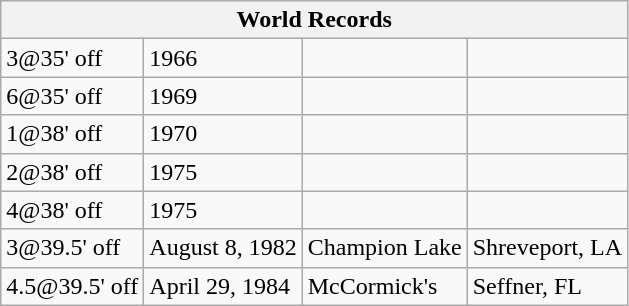<table class="wikitable">
<tr>
<th colspan="4">World Records</th>
</tr>
<tr>
<td>3@35' off</td>
<td>1966</td>
<td></td>
<td></td>
</tr>
<tr>
<td>6@35' off</td>
<td>1969</td>
<td></td>
<td></td>
</tr>
<tr>
<td>1@38' off</td>
<td>1970</td>
<td></td>
<td></td>
</tr>
<tr>
<td>2@38' off</td>
<td>1975</td>
<td></td>
<td></td>
</tr>
<tr>
<td>4@38' off</td>
<td>1975</td>
<td></td>
<td></td>
</tr>
<tr>
<td>3@39.5' off</td>
<td>August 8, 1982</td>
<td>Champion Lake</td>
<td>Shreveport, LA</td>
</tr>
<tr>
<td>4.5@39.5' off</td>
<td>April 29, 1984</td>
<td>McCormick's</td>
<td>Seffner, FL</td>
</tr>
</table>
